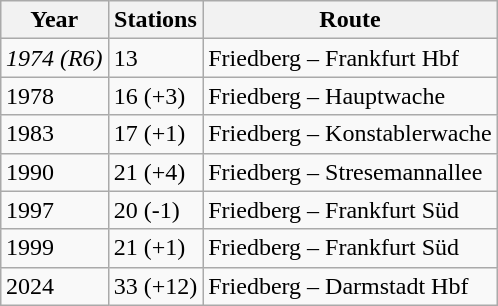<table class="wikitable" style="float:right; margin:1em">
<tr>
<th>Year</th>
<th>Stations</th>
<th>Route</th>
</tr>
<tr>
<td><em>1974 (R6)</em></td>
<td>13</td>
<td>Friedberg – Frankfurt Hbf</td>
</tr>
<tr>
<td>1978</td>
<td>16 (+3)</td>
<td>Friedberg – Hauptwache</td>
</tr>
<tr>
<td>1983</td>
<td>17 (+1)</td>
<td>Friedberg – Konstablerwache</td>
</tr>
<tr>
<td>1990</td>
<td>21 (+4)</td>
<td>Friedberg – Stresemannallee</td>
</tr>
<tr>
<td>1997</td>
<td>20 (-1)</td>
<td>Friedberg – Frankfurt Süd</td>
</tr>
<tr>
<td>1999</td>
<td>21 (+1)</td>
<td>Friedberg – Frankfurt Süd</td>
</tr>
<tr>
<td>2024</td>
<td>33 (+12)</td>
<td>Friedberg – Darmstadt Hbf</td>
</tr>
</table>
